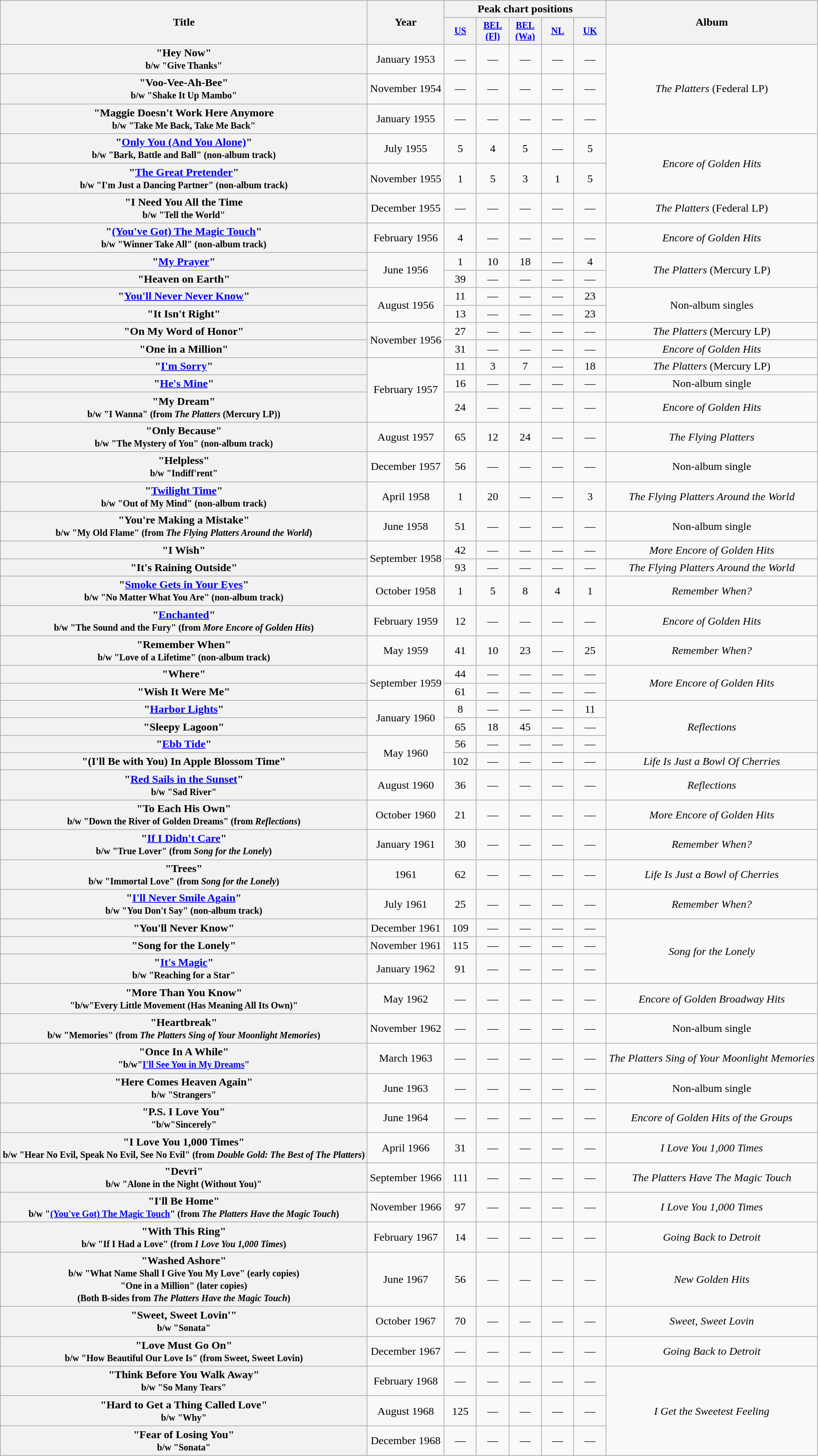<table class="wikitable plainrowheaders" style="text-align:center">
<tr>
<th rowspan="2">Title</th>
<th rowspan="2">Year</th>
<th colspan="5">Peak chart positions</th>
<th rowspan="2">Album</th>
</tr>
<tr>
<th style="width:3em;font-size:85%"><a href='#'>US</a><br></th>
<th style="width:3em;font-size:85%"><a href='#'>BEL<br>(Fl)</a><br></th>
<th style="width:3em;font-size:85%"><a href='#'>BEL<br>(Wa)</a><br></th>
<th style="width:3em;font-size:85%"><a href='#'>NL</a><br></th>
<th style="width:3em;font-size:85%"><a href='#'>UK</a><br></th>
</tr>
<tr>
<th scope="row">"Hey Now"<br><small>b/w "Give Thanks"</small></th>
<td>January 1953</td>
<td>—</td>
<td>—</td>
<td>—</td>
<td>—</td>
<td>—</td>
<td rowspan="3"><em>The Platters</em> (Federal LP)</td>
</tr>
<tr>
<th scope="row">"Voo-Vee-Ah-Bee"<br><small>b/w "Shake It Up Mambo"</small></th>
<td>November 1954</td>
<td>—</td>
<td>—</td>
<td>—</td>
<td>—</td>
<td>—</td>
</tr>
<tr>
<th scope="row">"Maggie Doesn't Work Here Anymore<br><small>b/w "Take Me Back, Take Me Back"</small></th>
<td>January 1955</td>
<td>—</td>
<td>—</td>
<td>—</td>
<td>—</td>
<td>—</td>
</tr>
<tr>
<th scope="row">"<a href='#'>Only You (And You Alone)</a>"<br><small>b/w "Bark, Battle and Ball" (non-album track)</small></th>
<td>July 1955</td>
<td>5</td>
<td>4</td>
<td>5</td>
<td>—</td>
<td>5</td>
<td rowspan="2"><em>Encore of Golden Hits</em></td>
</tr>
<tr>
<th scope="row">"<a href='#'>The Great Pretender</a>"<br><small>b/w "I'm Just a Dancing Partner" (non-album track)</small></th>
<td>November 1955</td>
<td>1</td>
<td>5</td>
<td>3</td>
<td>1</td>
<td>5</td>
</tr>
<tr>
<th scope="row">"I Need You All the Time<br><small>b/w "Tell the World"</small></th>
<td>December 1955</td>
<td>—</td>
<td>—</td>
<td>—</td>
<td>—</td>
<td>—</td>
<td><em>The Platters</em> (Federal LP)</td>
</tr>
<tr>
<th scope="row">"<a href='#'>(You've Got) The Magic Touch</a>"<br><small>b/w "Winner Take All" (non-album track)</small></th>
<td>February 1956</td>
<td>4</td>
<td>—</td>
<td>—</td>
<td>—</td>
<td>—</td>
<td><em>Encore of Golden Hits</em></td>
</tr>
<tr>
<th scope="row">"<a href='#'>My Prayer</a>"</th>
<td rowspan="2">June 1956</td>
<td>1</td>
<td>10</td>
<td>18</td>
<td>—</td>
<td>4</td>
<td rowspan="2"><em>The Platters</em> (Mercury LP)</td>
</tr>
<tr>
<th scope="row">"Heaven on Earth"</th>
<td>39</td>
<td>—</td>
<td>—</td>
<td>—</td>
<td>—</td>
</tr>
<tr>
<th scope="row">"<a href='#'>You'll Never Never Know</a>"</th>
<td rowspan="2">August 1956</td>
<td>11</td>
<td>—</td>
<td>—</td>
<td>—</td>
<td>23</td>
<td rowspan="2">Non-album singles</td>
</tr>
<tr>
<th scope="row">"It Isn't Right"</th>
<td>13</td>
<td>—</td>
<td>—</td>
<td>—</td>
<td>23</td>
</tr>
<tr>
<th scope="row">"On My Word of Honor"</th>
<td rowspan="2">November 1956</td>
<td>27</td>
<td>—</td>
<td>—</td>
<td>—</td>
<td>—</td>
<td><em>The Platters</em> (Mercury LP)</td>
</tr>
<tr>
<th scope="row">"One in a Million"</th>
<td>31</td>
<td>—</td>
<td>—</td>
<td>—</td>
<td>—</td>
<td><em>Encore of Golden Hits</em></td>
</tr>
<tr>
<th scope="row">"<a href='#'>I'm Sorry</a>"</th>
<td rowspan="3">February 1957</td>
<td>11</td>
<td>3</td>
<td>7</td>
<td>—</td>
<td>18</td>
<td><em>The Platters</em> (Mercury LP)</td>
</tr>
<tr>
<th scope="row">"<a href='#'>He's Mine</a>"</th>
<td>16</td>
<td>—</td>
<td>—</td>
<td>—</td>
<td>—</td>
<td>Non-album single</td>
</tr>
<tr>
<th scope="row">"My Dream"<br><small>b/w "I Wanna" (from <em>The Platters</em> (Mercury LP))</small></th>
<td>24</td>
<td>—</td>
<td>—</td>
<td>—</td>
<td>—</td>
<td><em>Encore of Golden Hits</em></td>
</tr>
<tr>
<th scope="row">"Only Because"<br><small>b/w "The Mystery of You" (non-album track)</small></th>
<td>August 1957</td>
<td>65</td>
<td>12</td>
<td>24</td>
<td>—</td>
<td>—</td>
<td><em>The Flying Platters</em></td>
</tr>
<tr>
<th scope="row">"Helpless"<br><small>b/w "Indiff'rent"</small></th>
<td>December 1957</td>
<td>56</td>
<td>—</td>
<td>—</td>
<td>—</td>
<td>—</td>
<td>Non-album single</td>
</tr>
<tr>
<th scope="row">"<a href='#'>Twilight Time</a>"<br><small>b/w "Out of My Mind" (non-album track)</small></th>
<td>April 1958</td>
<td>1</td>
<td>20</td>
<td>—</td>
<td>—</td>
<td>3</td>
<td><em>The Flying Platters Around the World</em></td>
</tr>
<tr>
<th scope="row">"You're Making a Mistake"<br><small>b/w "My Old Flame" (from <em>The Flying Platters Around the World</em>)</small></th>
<td>June 1958</td>
<td>51</td>
<td>—</td>
<td>—</td>
<td>—</td>
<td>—</td>
<td>Non-album single</td>
</tr>
<tr>
<th scope="row">"I Wish"</th>
<td rowspan="2">September 1958</td>
<td>42</td>
<td>—</td>
<td>—</td>
<td>—</td>
<td>—</td>
<td><em>More Encore of Golden Hits</em></td>
</tr>
<tr>
<th scope="row">"It's Raining Outside"</th>
<td>93</td>
<td>—</td>
<td>—</td>
<td>—</td>
<td>—</td>
<td><em>The Flying Platters Around the World</em></td>
</tr>
<tr>
<th scope="row">"<a href='#'>Smoke Gets in Your Eyes</a>"<br><small>b/w "No Matter What You Are" (non-album track)</small></th>
<td>October 1958</td>
<td>1</td>
<td>5</td>
<td>8</td>
<td>4</td>
<td>1</td>
<td><em>Remember When?</em></td>
</tr>
<tr>
<th scope="row">"<a href='#'>Enchanted</a>"<br><small>b/w "The Sound and the Fury" (from <em>More Encore of Golden Hits</em>)</small></th>
<td>February 1959</td>
<td>12</td>
<td>—</td>
<td>—</td>
<td>—</td>
<td>—</td>
<td><em>Encore of Golden Hits</em></td>
</tr>
<tr>
<th scope="row">"Remember When"<br><small>b/w "Love of a Lifetime" (non-album track)</small></th>
<td>May 1959</td>
<td>41</td>
<td>10</td>
<td>23</td>
<td>—</td>
<td>25</td>
<td><em>Remember When?</em></td>
</tr>
<tr>
<th scope="row">"Where"</th>
<td rowspan="2">September 1959</td>
<td>44</td>
<td>—</td>
<td>—</td>
<td>—</td>
<td>—</td>
<td rowspan="2"><em>More Encore of Golden Hits</em></td>
</tr>
<tr>
<th scope="row">"Wish It Were Me"</th>
<td>61</td>
<td>—</td>
<td>—</td>
<td>—</td>
<td>—</td>
</tr>
<tr>
<th scope="row">"<a href='#'>Harbor Lights</a>"</th>
<td rowspan="2">January 1960</td>
<td>8</td>
<td>—</td>
<td>—</td>
<td>—</td>
<td>11</td>
<td rowspan="3"><em>Reflections</em></td>
</tr>
<tr>
<th scope="row">"Sleepy Lagoon"</th>
<td>65</td>
<td>18</td>
<td>45</td>
<td>—</td>
<td>—</td>
</tr>
<tr>
<th scope="row">"<a href='#'>Ebb Tide</a>"</th>
<td rowspan="2">May 1960</td>
<td>56</td>
<td>—</td>
<td>—</td>
<td>—</td>
<td>—</td>
</tr>
<tr>
<th scope="row">"(I'll Be with You) In Apple Blossom Time"</th>
<td>102</td>
<td>—</td>
<td>—</td>
<td>—</td>
<td>—</td>
<td><em>Life Is Just a Bowl Of Cherries</em></td>
</tr>
<tr>
<th scope="row">"<a href='#'>Red Sails in the Sunset</a>"<br><small>b/w "Sad River"</small></th>
<td>August 1960</td>
<td>36</td>
<td>—</td>
<td>—</td>
<td>—</td>
<td>—</td>
<td><em>Reflections</em></td>
</tr>
<tr>
<th scope="row">"To Each His Own"<br><small>b/w "Down the River of Golden Dreams" (from <em>Reflections</em>)</small></th>
<td>October 1960</td>
<td>21</td>
<td>—</td>
<td>—</td>
<td>—</td>
<td>—</td>
<td><em>More Encore of Golden Hits</em></td>
</tr>
<tr>
<th scope="row">"<a href='#'>If I Didn't Care</a>"<br><small>b/w "True Lover" (from <em>Song for the Lonely</em>)</small></th>
<td>January 1961</td>
<td>30</td>
<td>—</td>
<td>—</td>
<td>—</td>
<td>—</td>
<td><em>Remember When?</em></td>
</tr>
<tr>
<th scope="row">"Trees"<br><small>b/w "Immortal Love" (from <em>Song for the Lonely</em>)</small></th>
<td>1961</td>
<td>62</td>
<td>—</td>
<td>—</td>
<td>—</td>
<td>—</td>
<td><em>Life Is Just a Bowl of Cherries</em></td>
</tr>
<tr>
<th scope="row">"<a href='#'>I'll Never Smile Again</a>"<br><small>b/w "You Don't Say" (non-album track)</small></th>
<td>July 1961</td>
<td>25</td>
<td>—</td>
<td>—</td>
<td>—</td>
<td>—</td>
<td><em>Remember When?</em></td>
</tr>
<tr>
<th scope="row">"You'll Never Know"</th>
<td>December 1961</td>
<td>109</td>
<td>—</td>
<td>—</td>
<td>—</td>
<td>—</td>
<td rowspan="3"><em>Song for the Lonely</em></td>
</tr>
<tr>
<th scope="row">"Song for the Lonely"</th>
<td>November 1961</td>
<td>115</td>
<td>—</td>
<td>—</td>
<td>—</td>
<td>—</td>
</tr>
<tr>
<th scope="row">"<a href='#'>It's Magic</a>"<br><small>b/w "Reaching for a Star"</small></th>
<td>January 1962</td>
<td>91</td>
<td>—</td>
<td>—</td>
<td>—</td>
<td>—</td>
</tr>
<tr>
<th scope="row">"More Than You Know"<br><small>"b/w"Every Little Movement (Has Meaning All Its Own)"</small></th>
<td>May 1962</td>
<td>—</td>
<td>—</td>
<td>—</td>
<td>—</td>
<td>—</td>
<td><em>Encore of Golden Broadway Hits</em></td>
</tr>
<tr>
<th scope="row">"Heartbreak"<br><small>b/w "Memories" (from <em>The Platters Sing of Your Moonlight Memories</em>)</small></th>
<td>November 1962</td>
<td>—</td>
<td>—</td>
<td>—</td>
<td>—</td>
<td>—</td>
<td>Non-album single</td>
</tr>
<tr>
<th scope="row">"Once In A While"<br><small>"b/w"<a href='#'>I'll See You in My Dreams</a>"</small></th>
<td>March 1963</td>
<td>—</td>
<td>—</td>
<td>—</td>
<td>—</td>
<td>—</td>
<td><em>The Platters Sing of Your Moonlight Memories</em></td>
</tr>
<tr>
<th scope="row">"Here Comes Heaven Again"<br><small>b/w "Strangers"</small></th>
<td>June 1963</td>
<td>—</td>
<td>—</td>
<td>—</td>
<td>—</td>
<td>—</td>
<td>Non-album single</td>
</tr>
<tr>
<th scope="row">"P.S. I Love You"<br><small>"b/w"Sincerely"</small></th>
<td>June 1964</td>
<td>—</td>
<td>—</td>
<td>—</td>
<td>—</td>
<td>—</td>
<td><em>Encore of Golden Hits of the Groups</em></td>
</tr>
<tr>
<th scope="row">"I Love You 1,000 Times"<br><small>b/w "Hear No Evil, Speak No Evil, See No Evil" (from <em>Double Gold: The Best of The Platters</em>)</small></th>
<td>April 1966</td>
<td>31</td>
<td>—</td>
<td>—</td>
<td>—</td>
<td>—</td>
<td><em>I Love You 1,000 Times</em></td>
</tr>
<tr>
<th scope="row">"Devri"<br><small>b/w "Alone in the Night (Without You)"</small></th>
<td>September 1966</td>
<td>111</td>
<td>—</td>
<td>—</td>
<td>—</td>
<td>—</td>
<td><em>The Platters Have The Magic Touch</em></td>
</tr>
<tr>
<th scope="row">"I'll Be Home"<br><small>b/w "<a href='#'>(You've Got) The Magic Touch</a>" (from <em>The Platters Have the Magic Touch</em>)</small></th>
<td>November 1966</td>
<td>97</td>
<td>—</td>
<td>—</td>
<td>—</td>
<td>—</td>
<td><em>I Love You 1,000 Times</em></td>
</tr>
<tr>
<th scope="row">"With This Ring"<br><small>b/w "If I Had a Love" (from <em>I Love You 1,000 Times</em>)</small></th>
<td>February 1967</td>
<td>14</td>
<td>—</td>
<td>—</td>
<td>—</td>
<td>—</td>
<td><em>Going Back to Detroit</em></td>
</tr>
<tr>
<th scope="row">"Washed Ashore"<br><small>b/w "What Name Shall I Give You My Love" (early copies)<br>"One in a Million" (later copies)<br>(Both B-sides from <em>The Platters Have the Magic Touch</em>)</small></th>
<td>June 1967</td>
<td>56</td>
<td>—</td>
<td>—</td>
<td>—</td>
<td>—</td>
<td><em>New Golden Hits</em></td>
</tr>
<tr>
<th scope="row">"Sweet, Sweet Lovin'"<br><small>b/w "Sonata"</small></th>
<td>October 1967</td>
<td>70</td>
<td>—</td>
<td>—</td>
<td>—</td>
<td>—</td>
<td><em>Sweet, Sweet Lovin<strong></td>
</tr>
<tr>
<th scope="row">"Love Must Go On"<br><small>b/w "How Beautiful Our Love Is" (from </em>Sweet, Sweet Lovin</strong>)</small></th>
<td>December 1967</td>
<td>—</td>
<td>—</td>
<td>—</td>
<td>—</td>
<td>—</td>
<td><em>Going Back to Detroit</em></td>
</tr>
<tr>
<th scope="row">"Think Before You Walk Away"<br><small>b/w "So Many Tears"</small></th>
<td>February 1968</td>
<td>—</td>
<td>—</td>
<td>—</td>
<td>—</td>
<td>—</td>
<td rowspan="3"><em>I Get the Sweetest Feeling</em></td>
</tr>
<tr>
<th scope="row">"Hard to Get a Thing Called Love"<br><small>b/w "Why"</small></th>
<td>August 1968</td>
<td>125</td>
<td>—</td>
<td>—</td>
<td>—</td>
<td>—</td>
</tr>
<tr>
<th scope="row">"Fear of Losing You"<br><small>b/w "Sonata"</small></th>
<td>December 1968</td>
<td>—</td>
<td>—</td>
<td>—</td>
<td>—</td>
<td>—</td>
</tr>
</table>
